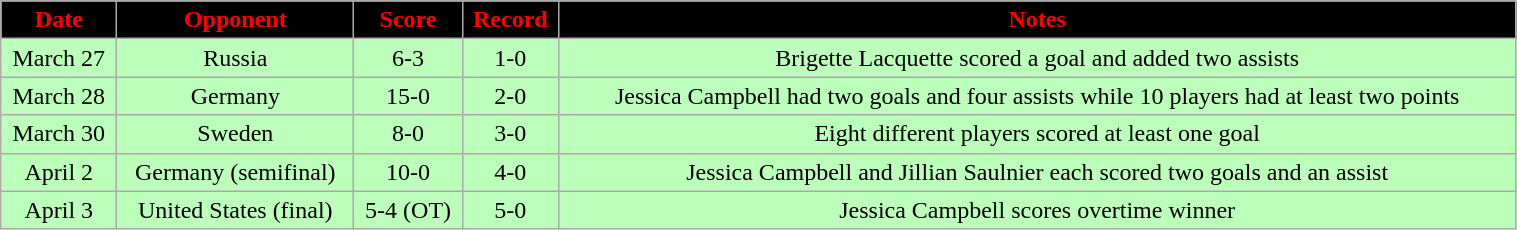<table class="wikitable" style="width:80%;">
<tr style="text-align:center; background:black; color:red;">
<td><strong>Date</strong></td>
<td><strong>Opponent</strong></td>
<td><strong>Score</strong></td>
<td><strong>Record</strong></td>
<td><strong>Notes</strong></td>
</tr>
<tr style="text-align:center;" bgcolor="bbffbb">
<td>March 27</td>
<td>Russia</td>
<td>6-3</td>
<td>1-0</td>
<td>Brigette Lacquette scored a goal and added two assists</td>
</tr>
<tr style="text-align:center;" bgcolor="bbffbb">
<td>March 28</td>
<td>Germany</td>
<td>15-0</td>
<td>2-0</td>
<td>Jessica Campbell had two goals and four assists while 10 players had at least two points</td>
</tr>
<tr style="text-align:center;" bgcolor="bbffbb">
<td>March 30</td>
<td>Sweden</td>
<td>8-0</td>
<td>3-0</td>
<td>Eight different players scored at least one goal</td>
</tr>
<tr style="text-align:center;" bgcolor="bbffbb">
<td>April 2</td>
<td>Germany (semifinal)</td>
<td>10-0</td>
<td>4-0</td>
<td>Jessica Campbell and Jillian Saulnier each scored two goals and an assist</td>
</tr>
<tr style="text-align:center;" bgcolor="bbffbb">
<td>April 3</td>
<td>United States (final)</td>
<td>5-4 (OT)</td>
<td>5-0</td>
<td>Jessica Campbell scores overtime winner</td>
</tr>
</table>
